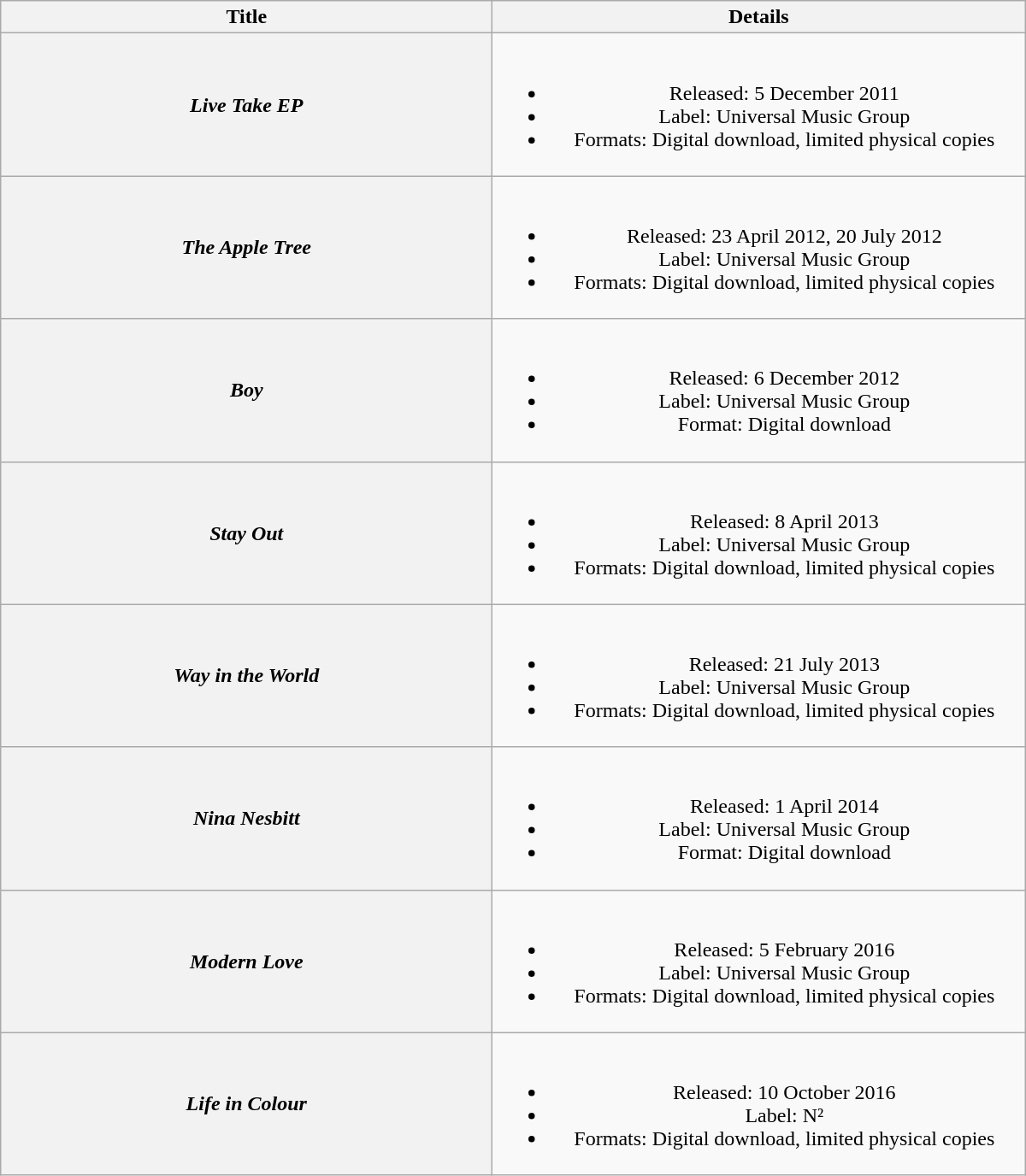<table class="wikitable plainrowheaders" style="text-align:center;">
<tr>
<th scope="col" style="width:23.5em;">Title</th>
<th scope="col" style="width:25.5em;">Details</th>
</tr>
<tr>
<th scope="row"><em>Live Take EP</em></th>
<td><br><ul><li>Released: 5 December 2011</li><li>Label: Universal Music Group</li><li>Formats: Digital download, limited physical copies</li></ul></td>
</tr>
<tr>
<th scope="row"><em>The Apple Tree</em></th>
<td><br><ul><li>Released: 23 April 2012, 20 July 2012</li><li>Label: Universal Music Group</li><li>Formats: Digital download, limited physical copies</li></ul></td>
</tr>
<tr>
<th scope="row"><em>Boy</em></th>
<td><br><ul><li>Released: 6 December 2012</li><li>Label: Universal Music Group</li><li>Format: Digital download</li></ul></td>
</tr>
<tr>
<th scope="row"><em>Stay Out</em></th>
<td><br><ul><li>Released: 8 April 2013</li><li>Label: Universal Music Group</li><li>Formats: Digital download, limited physical copies</li></ul></td>
</tr>
<tr>
<th scope="row"><em>Way in the World</em></th>
<td><br><ul><li>Released: 21 July 2013</li><li>Label: Universal Music Group</li><li>Formats: Digital download, limited physical copies</li></ul></td>
</tr>
<tr>
<th scope="row"><em>Nina Nesbitt</em></th>
<td><br><ul><li>Released: 1 April 2014</li><li>Label: Universal Music Group</li><li>Format: Digital download</li></ul></td>
</tr>
<tr>
<th scope="row"><em>Modern Love</em></th>
<td><br><ul><li>Released: 5 February 2016</li><li>Label: Universal Music Group</li><li>Formats: Digital download, limited physical copies</li></ul></td>
</tr>
<tr>
<th scope="row"><em>Life in Colour</em></th>
<td><br><ul><li>Released: 10 October 2016</li><li>Label: N²</li><li>Formats: Digital download, limited physical copies</li></ul></td>
</tr>
</table>
